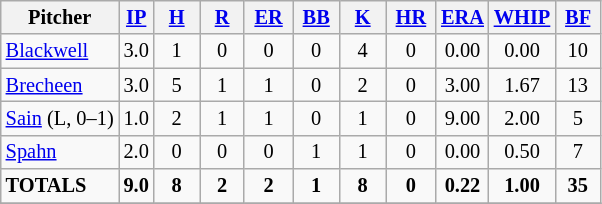<table class="wikitable" style="font-size:85%; text-align:center;">
<tr>
<th>Pitcher</th>
<th><a href='#'>IP</a></th>
<th>  <a href='#'>H</a>  </th>
<th>  <a href='#'>R</a>  </th>
<th> <a href='#'>ER</a> </th>
<th> <a href='#'>BB</a> </th>
<th>  <a href='#'>K</a>  </th>
<th> <a href='#'>HR</a> </th>
<th><a href='#'>ERA</a></th>
<th><a href='#'>WHIP</a></th>
<th> <a href='#'>BF</a> </th>
</tr>
<tr>
<td align=left><a href='#'>Blackwell</a></td>
<td>3.0</td>
<td>1</td>
<td>0</td>
<td>0</td>
<td>0</td>
<td>4</td>
<td>0</td>
<td>0.00</td>
<td>0.00</td>
<td>10</td>
</tr>
<tr>
<td align=left><a href='#'>Brecheen</a></td>
<td>3.0</td>
<td>5</td>
<td>1</td>
<td>1</td>
<td>0</td>
<td>2</td>
<td>0</td>
<td>3.00</td>
<td>1.67</td>
<td>13</td>
</tr>
<tr>
<td align=left><a href='#'>Sain</a> (L, 0–1)</td>
<td>1.0</td>
<td>2</td>
<td>1</td>
<td>1</td>
<td>0</td>
<td>1</td>
<td>0</td>
<td>9.00</td>
<td>2.00</td>
<td>5</td>
</tr>
<tr>
<td align=left><a href='#'>Spahn</a></td>
<td>2.0</td>
<td>0</td>
<td>0</td>
<td>0</td>
<td>1</td>
<td>1</td>
<td>0</td>
<td>0.00</td>
<td>0.50</td>
<td>7</td>
</tr>
<tr>
<td align=left><strong>TOTALS</strong></td>
<td><strong>9.0</strong></td>
<td><strong>8</strong></td>
<td><strong>2</strong></td>
<td><strong>2</strong></td>
<td><strong>1</strong></td>
<td><strong>8</strong></td>
<td><strong>0</strong></td>
<td><strong>0.22</strong></td>
<td><strong>1.00</strong></td>
<td><strong>35</strong></td>
</tr>
<tr>
</tr>
</table>
